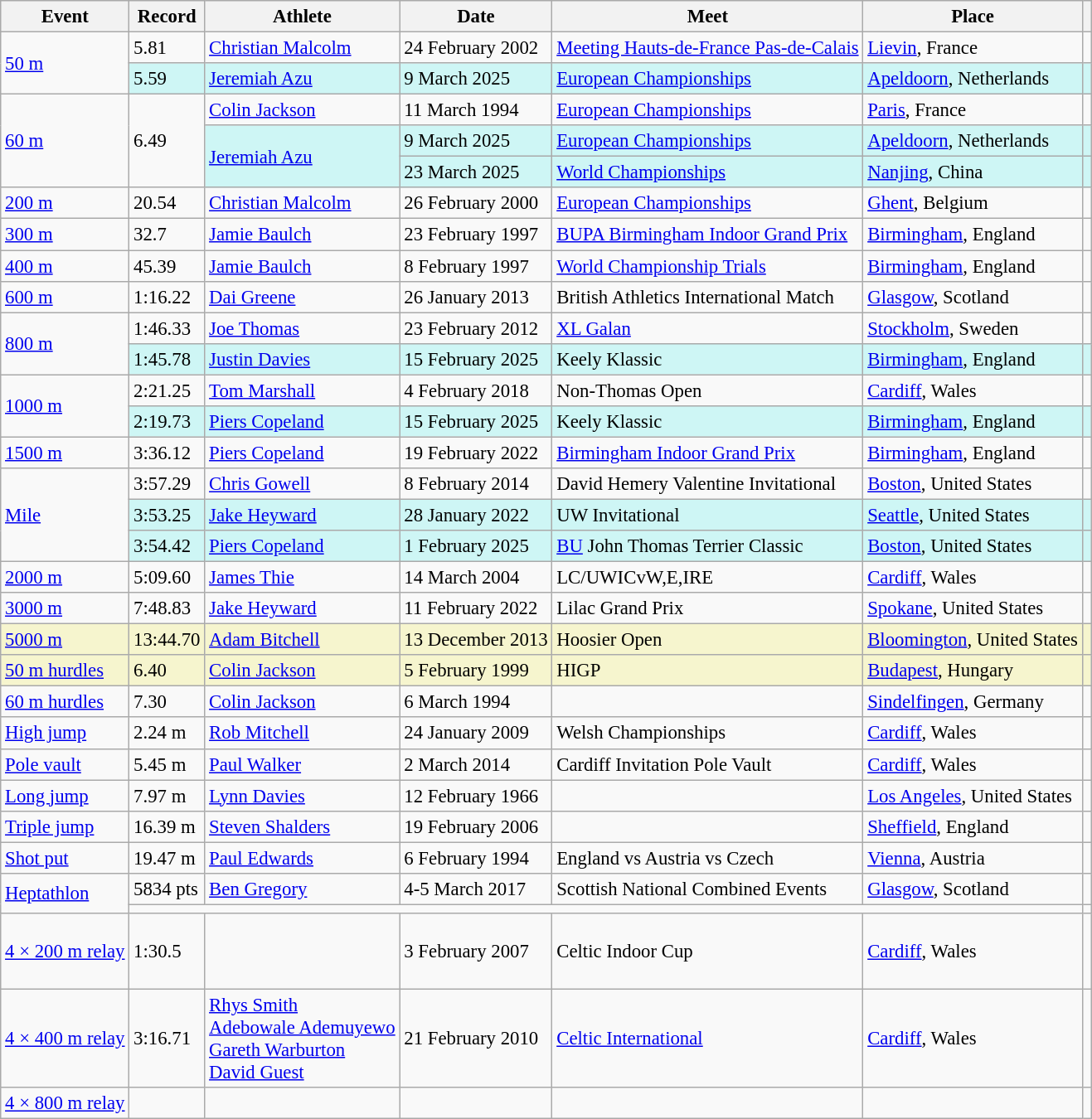<table class="wikitable" style="font-size:95%;">
<tr>
<th>Event</th>
<th>Record</th>
<th>Athlete</th>
<th>Date</th>
<th>Meet</th>
<th>Place</th>
<th></th>
</tr>
<tr>
<td rowspan=2><a href='#'>50 m</a></td>
<td>5.81</td>
<td><a href='#'>Christian Malcolm</a></td>
<td>24 February 2002</td>
<td><a href='#'>Meeting Hauts-de-France Pas-de-Calais</a></td>
<td><a href='#'>Lievin</a>, France</td>
<td></td>
</tr>
<tr style="background:#CEF6F5">
<td>5.59</td>
<td><a href='#'>Jeremiah Azu</a></td>
<td>9 March 2025</td>
<td><a href='#'>European Championships</a></td>
<td><a href='#'>Apeldoorn</a>, Netherlands</td>
<td></td>
</tr>
<tr>
<td rowspan=3><a href='#'>60 m</a></td>
<td rowspan=3>6.49</td>
<td><a href='#'>Colin Jackson</a></td>
<td>11 March 1994</td>
<td><a href='#'>European Championships</a></td>
<td><a href='#'>Paris</a>, France</td>
<td></td>
</tr>
<tr style="background:#cef6f5;">
<td rowspan=2><a href='#'>Jeremiah Azu</a></td>
<td>9 March 2025</td>
<td><a href='#'>European Championships</a></td>
<td><a href='#'>Apeldoorn</a>, Netherlands</td>
<td></td>
</tr>
<tr style="background:#cef6f5;">
<td>23 March 2025</td>
<td><a href='#'>World Championships</a></td>
<td><a href='#'>Nanjing</a>, China</td>
<td></td>
</tr>
<tr>
<td><a href='#'>200 m</a></td>
<td>20.54</td>
<td><a href='#'>Christian Malcolm</a></td>
<td>26 February 2000</td>
<td><a href='#'>European Championships</a></td>
<td><a href='#'>Ghent</a>, Belgium</td>
<td></td>
</tr>
<tr>
<td><a href='#'>300 m</a></td>
<td>32.7 </td>
<td><a href='#'>Jamie Baulch</a></td>
<td>23 February 1997</td>
<td><a href='#'>BUPA Birmingham Indoor Grand Prix</a></td>
<td><a href='#'>Birmingham</a>, England</td>
<td></td>
</tr>
<tr>
<td><a href='#'>400 m</a></td>
<td>45.39</td>
<td><a href='#'>Jamie Baulch</a></td>
<td>8 February 1997</td>
<td><a href='#'>World Championship Trials</a></td>
<td><a href='#'>Birmingham</a>, England</td>
<td></td>
</tr>
<tr>
<td><a href='#'>600 m</a></td>
<td>1:16.22</td>
<td><a href='#'>Dai Greene</a></td>
<td>26 January 2013</td>
<td>British Athletics International Match</td>
<td><a href='#'>Glasgow</a>, Scotland</td>
<td></td>
</tr>
<tr>
<td rowspan=2><a href='#'>800 m</a></td>
<td>1:46.33</td>
<td><a href='#'>Joe Thomas</a></td>
<td>23 February 2012</td>
<td><a href='#'>XL Galan</a></td>
<td><a href='#'>Stockholm</a>, Sweden</td>
<td></td>
</tr>
<tr style="background:#cef6f5;">
<td>1:45.78</td>
<td><a href='#'>Justin Davies</a></td>
<td>15 February 2025</td>
<td>Keely Klassic</td>
<td><a href='#'>Birmingham</a>, England</td>
<td></td>
</tr>
<tr>
<td rowspan=2><a href='#'>1000 m</a></td>
<td>2:21.25</td>
<td><a href='#'>Tom Marshall</a></td>
<td>4 February 2018</td>
<td>Non-Thomas Open</td>
<td><a href='#'>Cardiff</a>, Wales</td>
<td></td>
</tr>
<tr style="background:#cef6f5;">
<td>2:19.73</td>
<td><a href='#'>Piers Copeland</a></td>
<td>15 February 2025</td>
<td>Keely Klassic</td>
<td><a href='#'>Birmingham</a>, England</td>
<td></td>
</tr>
<tr>
<td><a href='#'>1500 m</a></td>
<td>3:36.12</td>
<td><a href='#'>Piers Copeland</a></td>
<td>19 February 2022</td>
<td><a href='#'>Birmingham Indoor Grand Prix</a></td>
<td><a href='#'>Birmingham</a>, England</td>
<td></td>
</tr>
<tr>
<td rowspan=3><a href='#'>Mile</a></td>
<td>3:57.29</td>
<td><a href='#'>Chris Gowell</a></td>
<td>8 February 2014</td>
<td>David Hemery Valentine Invitational</td>
<td><a href='#'>Boston</a>, United States</td>
<td></td>
</tr>
<tr style="background:#cef6f5;">
<td>3:53.25 </td>
<td><a href='#'>Jake Heyward</a></td>
<td>28 January 2022</td>
<td>UW Invitational</td>
<td><a href='#'>Seattle</a>, United States</td>
<td></td>
</tr>
<tr style="background:#cef6f5;">
<td>3:54.42</td>
<td><a href='#'>Piers Copeland</a></td>
<td>1 February 2025</td>
<td><a href='#'>BU</a> John Thomas Terrier Classic</td>
<td><a href='#'>Boston</a>, United States</td>
<td></td>
</tr>
<tr>
<td><a href='#'>2000 m</a></td>
<td>5:09.60</td>
<td><a href='#'>James Thie</a></td>
<td>14 March 2004</td>
<td>LC/UWICvW,E,IRE</td>
<td><a href='#'>Cardiff</a>, Wales</td>
<td></td>
</tr>
<tr>
<td><a href='#'>3000 m</a></td>
<td>7:48.83</td>
<td><a href='#'>Jake Heyward</a></td>
<td>11 February 2022</td>
<td>Lilac Grand Prix</td>
<td><a href='#'>Spokane</a>, United States</td>
<td></td>
</tr>
<tr style="background:#f6F5CE;">
<td><a href='#'>5000 m</a></td>
<td>13:44.70</td>
<td><a href='#'>Adam Bitchell</a></td>
<td>13 December 2013</td>
<td>Hoosier Open</td>
<td><a href='#'>Bloomington</a>, United States</td>
<td></td>
</tr>
<tr style="background:#f6F5CE;">
<td><a href='#'>50 m hurdles</a></td>
<td>6.40</td>
<td><a href='#'>Colin Jackson</a></td>
<td>5 February 1999</td>
<td>HIGP</td>
<td><a href='#'>Budapest</a>, Hungary</td>
<td></td>
</tr>
<tr>
<td><a href='#'>60 m hurdles</a></td>
<td>7.30</td>
<td><a href='#'>Colin Jackson</a></td>
<td>6 March 1994</td>
<td></td>
<td><a href='#'>Sindelfingen</a>, Germany</td>
<td></td>
</tr>
<tr>
<td><a href='#'>High jump</a></td>
<td>2.24 m</td>
<td><a href='#'>Rob Mitchell</a></td>
<td>24 January 2009</td>
<td>Welsh Championships</td>
<td><a href='#'>Cardiff</a>, Wales</td>
<td></td>
</tr>
<tr>
<td><a href='#'>Pole vault</a></td>
<td>5.45 m</td>
<td><a href='#'>Paul Walker</a></td>
<td>2 March 2014</td>
<td>Cardiff Invitation Pole Vault</td>
<td><a href='#'>Cardiff</a>, Wales</td>
<td></td>
</tr>
<tr>
<td><a href='#'>Long jump</a></td>
<td>7.97 m</td>
<td><a href='#'>Lynn Davies</a></td>
<td>12 February 1966</td>
<td></td>
<td><a href='#'>Los Angeles</a>, United States</td>
<td></td>
</tr>
<tr>
<td><a href='#'>Triple jump</a></td>
<td>16.39 m</td>
<td><a href='#'>Steven Shalders</a></td>
<td>19 February 2006</td>
<td></td>
<td><a href='#'>Sheffield</a>, England</td>
<td></td>
</tr>
<tr>
<td><a href='#'>Shot put</a></td>
<td>19.47 m</td>
<td><a href='#'>Paul Edwards</a></td>
<td>6 February 1994</td>
<td>England vs Austria vs Czech</td>
<td><a href='#'>Vienna</a>, Austria</td>
<td></td>
</tr>
<tr>
<td rowspan=2><a href='#'>Heptathlon</a></td>
<td>5834 pts</td>
<td><a href='#'>Ben Gregory</a></td>
<td>4-5 March 2017</td>
<td>Scottish National Combined Events</td>
<td><a href='#'>Glasgow</a>, Scotland</td>
<td></td>
</tr>
<tr>
<td colspan=5></td>
<td></td>
</tr>
<tr>
<td><a href='#'>4 × 200 m relay</a></td>
<td>1:30.5</td>
<td><br><br><br></td>
<td>3 February 2007</td>
<td>Celtic Indoor Cup</td>
<td><a href='#'>Cardiff</a>, Wales</td>
<td></td>
</tr>
<tr>
<td><a href='#'>4 × 400 m relay</a></td>
<td>3:16.71</td>
<td><a href='#'>Rhys Smith</a><br><a href='#'>Adebowale Ademuyewo</a><br><a href='#'>Gareth Warburton</a><br><a href='#'>David Guest</a></td>
<td>21 February 2010</td>
<td><a href='#'>Celtic International</a></td>
<td><a href='#'>Cardiff</a>, Wales</td>
<td></td>
</tr>
<tr>
<td><a href='#'>4 × 800 m relay</a></td>
<td></td>
<td></td>
<td></td>
<td></td>
<td></td>
<td></td>
</tr>
</table>
